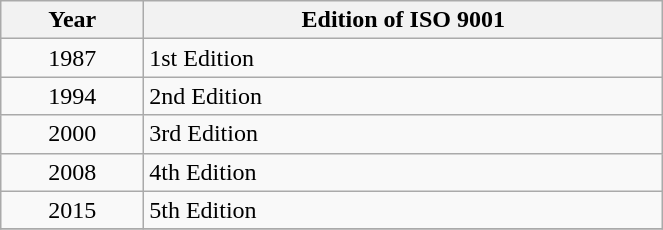<table width="35%" class="wikitable" font-size="95%;" background-color="transparent">
<tr>
<th>Year</th>
<th>Edition of ISO 9001</th>
</tr>
<tr>
<td align="center">1987</td>
<td>1st Edition</td>
</tr>
<tr>
<td align="center">1994</td>
<td>2nd Edition</td>
</tr>
<tr>
<td align="center">2000</td>
<td>3rd Edition</td>
</tr>
<tr>
<td align="center">2008</td>
<td>4th Edition</td>
</tr>
<tr>
<td align="center">2015</td>
<td>5th Edition</td>
</tr>
<tr>
</tr>
</table>
